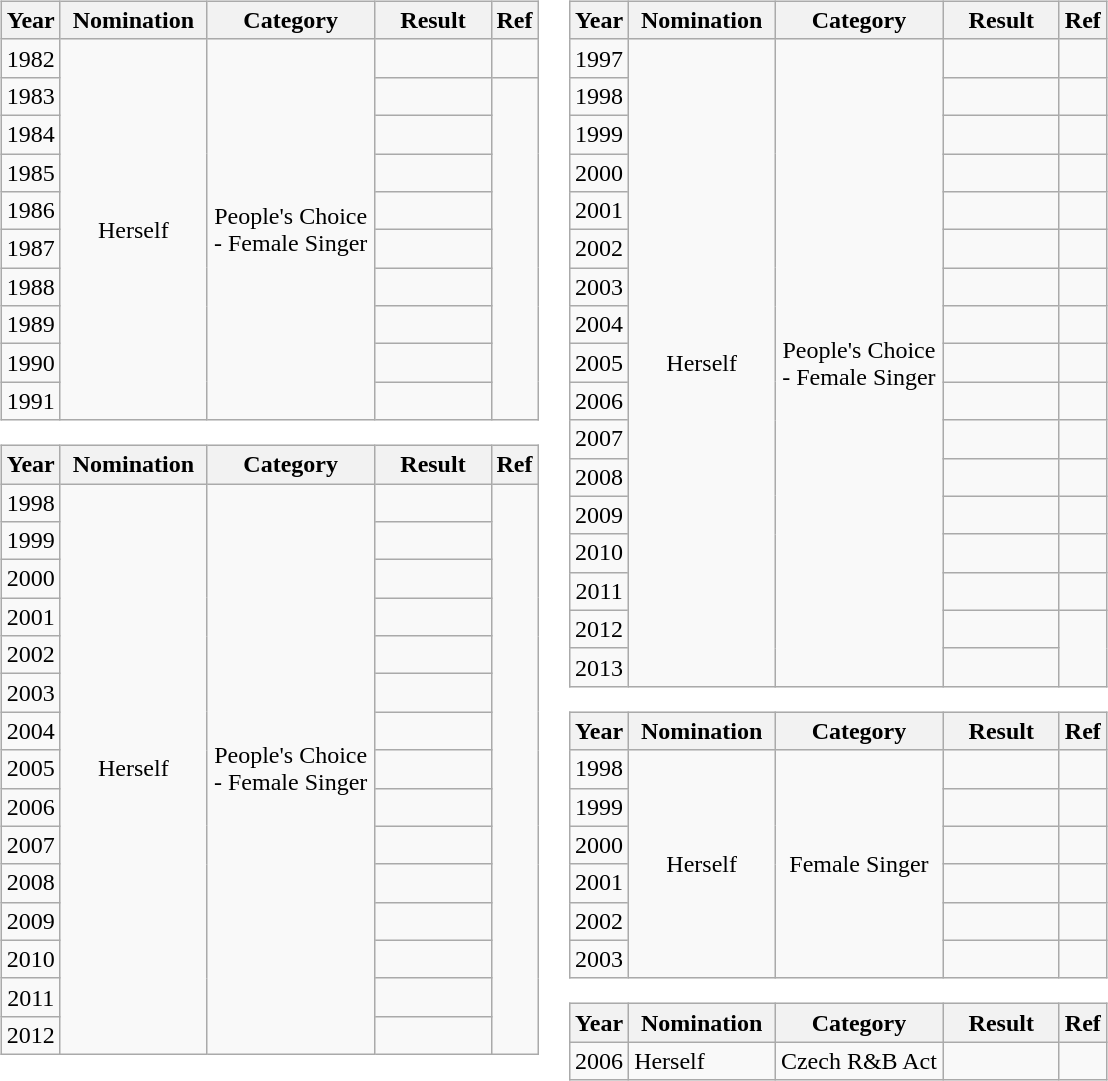<table border="0"|>
<tr>
<td valign="top"><br><table class="wikitable" style="text-align:center;">
<tr>
<th width="5">Year</th>
<th style="width:90px;">Nomination</th>
<th style="width:105px;">Category</th>
<th style="width:70px;">Result</th>
<th width="1">Ref</th>
</tr>
<tr>
<td>1982</td>
<td rowspan="10">Herself</td>
<td rowspan="10">People's Choice <br>- Female Singer</td>
<td></td>
</tr>
<tr>
<td>1983</td>
<td></td>
<td rowspan="9"></td>
</tr>
<tr>
<td>1984</td>
<td></td>
</tr>
<tr>
<td>1985</td>
<td></td>
</tr>
<tr>
<td>1986</td>
<td></td>
</tr>
<tr>
<td>1987</td>
<td></td>
</tr>
<tr>
<td>1988</td>
<td></td>
</tr>
<tr>
<td>1989</td>
<td></td>
</tr>
<tr>
<td>1990</td>
<td></td>
</tr>
<tr>
<td>1991</td>
<td></td>
</tr>
</table>
<table class="wikitable" style="text-align:center;">
<tr>
<th width="5">Year</th>
<th style="width:90px;">Nomination</th>
<th style="width:105px;">Category</th>
<th style="width:70px;">Result</th>
<th width="1">Ref</th>
</tr>
<tr>
<td>1998</td>
<td rowspan="15">Herself</td>
<td rowspan="15">People's Choice <br>- Female Singer</td>
<td></td>
<td Rowspan="15"></td>
</tr>
<tr>
<td>1999</td>
<td></td>
</tr>
<tr>
<td>2000</td>
<td></td>
</tr>
<tr>
<td>2001</td>
<td></td>
</tr>
<tr>
<td>2002</td>
<td></td>
</tr>
<tr>
<td>2003</td>
<td></td>
</tr>
<tr>
<td>2004</td>
<td></td>
</tr>
<tr>
<td>2005</td>
<td></td>
</tr>
<tr>
<td>2006</td>
<td></td>
</tr>
<tr>
<td>2007</td>
<td></td>
</tr>
<tr>
<td>2008</td>
<td></td>
</tr>
<tr>
<td>2009</td>
<td></td>
</tr>
<tr>
<td>2010</td>
<td></td>
</tr>
<tr>
<td>2011</td>
<td></td>
</tr>
<tr>
<td>2012</td>
<td></td>
</tr>
</table>
</td>
<td valign="top"><br><table class="wikitable" style="text-align:center;">
<tr>
<th width="5">Year</th>
<th style="width:90px;">Nomination</th>
<th style="width:105px;">Category</th>
<th style="width:70px;">Result</th>
<th width="1">Ref</th>
</tr>
<tr>
<td>1997</td>
<td rowspan="17">Herself</td>
<td rowspan="17">People's Choice <br>- Female Singer</td>
<td></td>
<td></td>
</tr>
<tr>
<td>1998</td>
<td></td>
<td></td>
</tr>
<tr>
<td>1999</td>
<td></td>
<td></td>
</tr>
<tr>
<td>2000</td>
<td></td>
<td></td>
</tr>
<tr>
<td>2001</td>
<td></td>
<td></td>
</tr>
<tr>
<td>2002</td>
<td></td>
<td></td>
</tr>
<tr>
<td>2003</td>
<td></td>
<td></td>
</tr>
<tr>
<td>2004</td>
<td></td>
<td></td>
</tr>
<tr>
<td>2005</td>
<td></td>
<td></td>
</tr>
<tr>
<td>2006</td>
<td></td>
<td></td>
</tr>
<tr>
<td>2007</td>
<td></td>
<td></td>
</tr>
<tr>
<td>2008</td>
<td></td>
<td></td>
</tr>
<tr>
<td>2009</td>
<td></td>
<td></td>
</tr>
<tr>
<td>2010</td>
<td></td>
<td></td>
</tr>
<tr>
<td>2011</td>
<td></td>
<td></td>
</tr>
<tr>
<td>2012</td>
<td></td>
<td rowspan=2></td>
</tr>
<tr>
<td>2013</td>
<td></td>
</tr>
</table>
<table class="wikitable" style="text-align:center;">
<tr>
<th width="5">Year</th>
<th style="width:90px;">Nomination</th>
<th style="width:105px;">Category</th>
<th style="width:70px;">Result</th>
<th width="1">Ref</th>
</tr>
<tr>
<td>1998</td>
<td rowspan="6">Herself</td>
<td rowspan="6">Female Singer</td>
<td></td>
<td></td>
</tr>
<tr>
<td>1999</td>
<td></td>
<td></td>
</tr>
<tr>
<td>2000</td>
<td></td>
<td></td>
</tr>
<tr>
<td>2001</td>
<td></td>
<td></td>
</tr>
<tr>
<td>2002</td>
<td></td>
<td></td>
</tr>
<tr>
<td>2003</td>
<td></td>
<td></td>
</tr>
</table>
<table class="wikitable" style="text-align:center;">
<tr>
<th width="5">Year</th>
<th style="width:90px;">Nomination</th>
<th style="width:105px;">Category</th>
<th style="width:70px;">Result</th>
<th width="1">Ref</th>
</tr>
<tr>
<td>2006</td>
<td align="left">Herself</td>
<td>Czech R&B Act</td>
<td></td>
<td></td>
</tr>
</table>
</td>
</tr>
</table>
